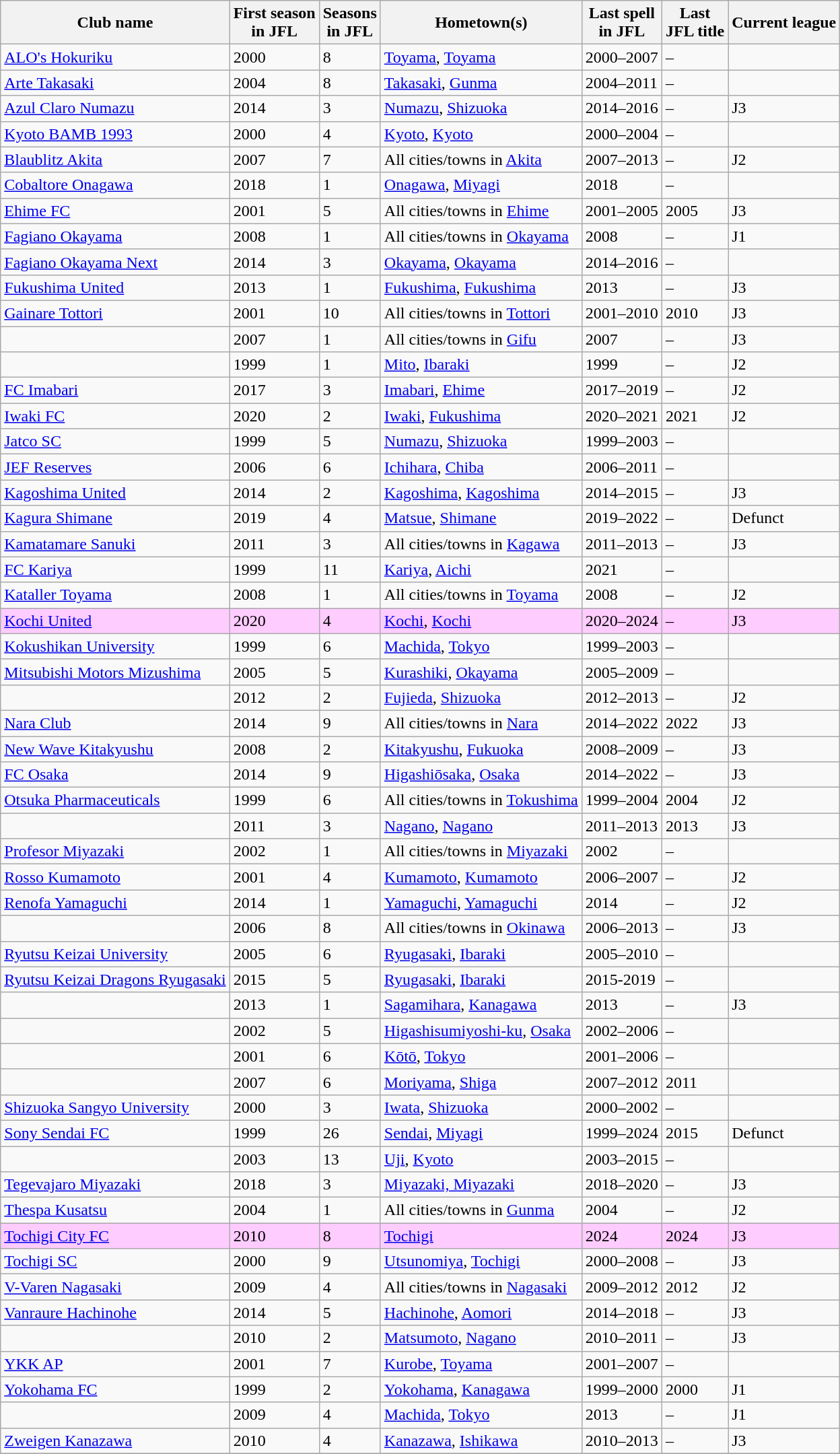<table class="wikitable sortable">
<tr>
<th>Club name</th>
<th>First season<br>in JFL</th>
<th>Seasons<br>in JFL</th>
<th>Hometown(s)</th>
<th>Last spell<br>in JFL</th>
<th>Last<br>JFL title</th>
<th>Current league</th>
</tr>
<tr>
<td><a href='#'>ALO's Hokuriku</a></td>
<td>2000</td>
<td>8</td>
<td><a href='#'>Toyama</a>, <a href='#'>Toyama</a></td>
<td>2000–2007</td>
<td>–</td>
<td></td>
</tr>
<tr>
<td><a href='#'>Arte Takasaki</a></td>
<td>2004</td>
<td>8</td>
<td><a href='#'>Takasaki</a>, <a href='#'>Gunma</a></td>
<td>2004–2011</td>
<td>–</td>
<td></td>
</tr>
<tr>
<td><a href='#'>Azul Claro Numazu</a></td>
<td>2014</td>
<td>3</td>
<td><a href='#'>Numazu</a>, <a href='#'>Shizuoka</a></td>
<td>2014–2016</td>
<td>–</td>
<td>J3</td>
</tr>
<tr>
<td><a href='#'>Kyoto BAMB 1993</a></td>
<td>2000</td>
<td>4</td>
<td><a href='#'>Kyoto</a>, <a href='#'>Kyoto</a></td>
<td>2000–2004</td>
<td>–</td>
<td></td>
</tr>
<tr>
<td><a href='#'>Blaublitz Akita</a></td>
<td>2007</td>
<td>7</td>
<td>All cities/towns in <a href='#'>Akita</a></td>
<td>2007–2013</td>
<td>–</td>
<td>J2</td>
</tr>
<tr>
<td><a href='#'>Cobaltore Onagawa</a></td>
<td>2018</td>
<td>1</td>
<td><a href='#'>Onagawa</a>, <a href='#'>Miyagi</a></td>
<td>2018</td>
<td>–</td>
<td></td>
</tr>
<tr>
<td><a href='#'>Ehime FC</a></td>
<td>2001</td>
<td>5</td>
<td>All cities/towns in <a href='#'>Ehime</a></td>
<td>2001–2005</td>
<td>2005</td>
<td>J3</td>
</tr>
<tr>
<td><a href='#'>Fagiano Okayama</a></td>
<td>2008</td>
<td>1</td>
<td>All cities/towns in <a href='#'>Okayama</a></td>
<td>2008</td>
<td>–</td>
<td>J1</td>
</tr>
<tr>
<td><a href='#'>Fagiano Okayama Next</a></td>
<td>2014</td>
<td>3</td>
<td><a href='#'>Okayama</a>, <a href='#'>Okayama</a></td>
<td>2014–2016</td>
<td>–</td>
<td></td>
</tr>
<tr>
<td><a href='#'>Fukushima United</a></td>
<td>2013</td>
<td>1</td>
<td><a href='#'>Fukushima</a>, <a href='#'>Fukushima</a></td>
<td>2013</td>
<td>–</td>
<td>J3</td>
</tr>
<tr>
<td><a href='#'>Gainare Tottori</a></td>
<td>2001</td>
<td>10</td>
<td>All cities/towns in <a href='#'>Tottori</a></td>
<td>2001–2010</td>
<td>2010</td>
<td>J3</td>
</tr>
<tr>
<td></td>
<td>2007</td>
<td>1</td>
<td>All cities/towns in <a href='#'>Gifu</a></td>
<td>2007</td>
<td>–</td>
<td>J3</td>
</tr>
<tr>
<td></td>
<td>1999</td>
<td>1</td>
<td><a href='#'>Mito</a>, <a href='#'>Ibaraki</a></td>
<td>1999</td>
<td>–</td>
<td>J2</td>
</tr>
<tr>
<td><a href='#'>FC Imabari</a></td>
<td>2017</td>
<td>3</td>
<td><a href='#'>Imabari</a>, <a href='#'>Ehime</a></td>
<td>2017–2019</td>
<td>–</td>
<td>J2</td>
</tr>
<tr>
<td><a href='#'>Iwaki FC</a></td>
<td>2020</td>
<td>2</td>
<td><a href='#'>Iwaki</a>, <a href='#'>Fukushima</a></td>
<td>2020–2021</td>
<td>2021</td>
<td>J2</td>
</tr>
<tr>
<td><a href='#'>Jatco SC</a></td>
<td>1999</td>
<td>5</td>
<td><a href='#'>Numazu</a>, <a href='#'>Shizuoka</a></td>
<td>1999–2003</td>
<td>–</td>
<td></td>
</tr>
<tr>
<td><a href='#'>JEF Reserves</a></td>
<td>2006</td>
<td>6</td>
<td><a href='#'>Ichihara</a>, <a href='#'>Chiba</a></td>
<td>2006–2011</td>
<td>–</td>
<td></td>
</tr>
<tr>
<td><a href='#'>Kagoshima United</a></td>
<td>2014</td>
<td>2</td>
<td><a href='#'>Kagoshima</a>, <a href='#'>Kagoshima</a></td>
<td>2014–2015</td>
<td>–</td>
<td>J3</td>
</tr>
<tr>
<td><a href='#'>Kagura Shimane</a></td>
<td>2019</td>
<td>4</td>
<td><a href='#'>Matsue</a>, <a href='#'>Shimane</a></td>
<td>2019–2022</td>
<td>–</td>
<td>Defunct</td>
</tr>
<tr>
<td><a href='#'>Kamatamare Sanuki</a></td>
<td>2011</td>
<td>3</td>
<td>All cities/towns in <a href='#'>Kagawa</a></td>
<td>2011–2013</td>
<td>–</td>
<td>J3</td>
</tr>
<tr>
<td><a href='#'>FC Kariya</a></td>
<td>1999</td>
<td>11</td>
<td><a href='#'>Kariya</a>, <a href='#'>Aichi</a></td>
<td>2021</td>
<td>–</td>
<td></td>
</tr>
<tr>
<td><a href='#'>Kataller Toyama</a></td>
<td>2008</td>
<td>1</td>
<td>All cities/towns in <a href='#'>Toyama</a></td>
<td>2008</td>
<td>–</td>
<td>J2</td>
</tr>
<tr bgcolor="FFCCFF">
<td><a href='#'>Kochi United</a></td>
<td>2020</td>
<td>4</td>
<td><a href='#'>Kochi</a>, <a href='#'>Kochi</a></td>
<td>2020–2024</td>
<td>–</td>
<td>J3</td>
</tr>
<tr>
<td><a href='#'>Kokushikan University</a></td>
<td>1999</td>
<td>6</td>
<td><a href='#'>Machida</a>, <a href='#'>Tokyo</a></td>
<td>1999–2003</td>
<td>–</td>
<td></td>
</tr>
<tr>
<td><a href='#'>Mitsubishi Motors Mizushima</a></td>
<td>2005</td>
<td>5</td>
<td><a href='#'>Kurashiki</a>, <a href='#'>Okayama</a></td>
<td>2005–2009</td>
<td>–</td>
<td></td>
</tr>
<tr>
<td></td>
<td>2012</td>
<td>2</td>
<td><a href='#'>Fujieda</a>, <a href='#'>Shizuoka</a></td>
<td>2012–2013</td>
<td>–</td>
<td>J2</td>
</tr>
<tr>
<td><a href='#'>Nara Club</a></td>
<td>2014</td>
<td>9</td>
<td>All cities/towns in <a href='#'>Nara</a></td>
<td>2014–2022</td>
<td>2022</td>
<td>J3</td>
</tr>
<tr>
<td><a href='#'>New Wave Kitakyushu</a></td>
<td>2008</td>
<td>2</td>
<td><a href='#'>Kitakyushu</a>, <a href='#'>Fukuoka</a></td>
<td>2008–2009</td>
<td>–</td>
<td>J3</td>
</tr>
<tr>
<td><a href='#'>FC Osaka</a></td>
<td>2014</td>
<td>9</td>
<td><a href='#'>Higashiōsaka</a>, <a href='#'>Osaka</a></td>
<td>2014–2022</td>
<td>–</td>
<td>J3</td>
</tr>
<tr>
<td><a href='#'>Otsuka Pharmaceuticals</a></td>
<td>1999</td>
<td>6</td>
<td>All cities/towns in <a href='#'>Tokushima</a></td>
<td>1999–2004</td>
<td>2004</td>
<td>J2</td>
</tr>
<tr>
<td></td>
<td>2011</td>
<td>3</td>
<td><a href='#'>Nagano</a>, <a href='#'>Nagano</a></td>
<td>2011–2013</td>
<td>2013</td>
<td>J3</td>
</tr>
<tr>
<td><a href='#'>Profesor Miyazaki</a></td>
<td>2002</td>
<td>1</td>
<td>All cities/towns in <a href='#'>Miyazaki</a></td>
<td>2002</td>
<td>–</td>
<td></td>
</tr>
<tr>
<td><a href='#'>Rosso Kumamoto</a></td>
<td>2001</td>
<td>4</td>
<td><a href='#'>Kumamoto</a>, <a href='#'>Kumamoto</a></td>
<td>2006–2007</td>
<td>–</td>
<td>J2</td>
</tr>
<tr>
<td><a href='#'>Renofa Yamaguchi</a></td>
<td>2014</td>
<td>1</td>
<td><a href='#'>Yamaguchi</a>, <a href='#'>Yamaguchi</a></td>
<td>2014</td>
<td>–</td>
<td>J2</td>
</tr>
<tr>
<td></td>
<td>2006</td>
<td>8</td>
<td>All cities/towns in <a href='#'>Okinawa</a></td>
<td>2006–2013</td>
<td>–</td>
<td>J3</td>
</tr>
<tr>
<td><a href='#'>Ryutsu Keizai University</a></td>
<td>2005</td>
<td>6</td>
<td><a href='#'>Ryugasaki</a>, <a href='#'>Ibaraki</a></td>
<td>2005–2010</td>
<td>–</td>
<td></td>
</tr>
<tr>
<td><a href='#'>Ryutsu Keizai Dragons Ryugasaki</a></td>
<td>2015</td>
<td>5</td>
<td><a href='#'>Ryugasaki</a>, <a href='#'>Ibaraki</a></td>
<td>2015-2019</td>
<td>–</td>
<td></td>
</tr>
<tr>
<td></td>
<td>2013</td>
<td>1</td>
<td><a href='#'>Sagamihara</a>, <a href='#'>Kanagawa</a></td>
<td>2013</td>
<td>–</td>
<td>J3</td>
</tr>
<tr>
<td></td>
<td>2002</td>
<td>5</td>
<td><a href='#'>Higashisumiyoshi-ku</a>, <a href='#'>Osaka</a></td>
<td>2002–2006</td>
<td>–</td>
<td></td>
</tr>
<tr>
<td></td>
<td>2001</td>
<td>6</td>
<td><a href='#'>Kōtō</a>, <a href='#'>Tokyo</a></td>
<td>2001–2006</td>
<td>–</td>
<td></td>
</tr>
<tr>
<td></td>
<td>2007</td>
<td>6</td>
<td><a href='#'>Moriyama</a>, <a href='#'>Shiga</a></td>
<td>2007–2012</td>
<td>2011</td>
<td></td>
</tr>
<tr>
<td><a href='#'>Shizuoka Sangyo University</a></td>
<td>2000</td>
<td>3</td>
<td><a href='#'>Iwata</a>, <a href='#'>Shizuoka</a></td>
<td>2000–2002</td>
<td>–</td>
<td></td>
</tr>
<tr>
<td><a href='#'>Sony Sendai FC</a></td>
<td>1999</td>
<td>26</td>
<td><a href='#'>Sendai</a>, <a href='#'>Miyagi</a></td>
<td>1999–2024</td>
<td>2015</td>
<td>Defunct</td>
</tr>
<tr>
<td></td>
<td>2003</td>
<td>13</td>
<td><a href='#'>Uji</a>, <a href='#'>Kyoto</a></td>
<td>2003–2015</td>
<td>–</td>
<td></td>
</tr>
<tr>
<td><a href='#'>Tegevajaro Miyazaki</a></td>
<td>2018</td>
<td>3</td>
<td><a href='#'>Miyazaki, Miyazaki</a></td>
<td>2018–2020</td>
<td>–</td>
<td>J3</td>
</tr>
<tr>
<td><a href='#'>Thespa Kusatsu</a></td>
<td>2004</td>
<td>1</td>
<td>All cities/towns in <a href='#'>Gunma</a></td>
<td>2004</td>
<td>–</td>
<td>J2</td>
</tr>
<tr bgcolor="ffccff">
<td><a href='#'>Tochigi City FC</a></td>
<td>2010</td>
<td>8</td>
<td><a href='#'>Tochigi</a></td>
<td>2024</td>
<td>2024</td>
<td>J3</td>
</tr>
<tr>
<td><a href='#'>Tochigi SC</a></td>
<td>2000</td>
<td>9</td>
<td><a href='#'>Utsunomiya</a>, <a href='#'>Tochigi</a></td>
<td>2000–2008</td>
<td>–</td>
<td>J3</td>
</tr>
<tr>
<td><a href='#'>V-Varen Nagasaki</a></td>
<td>2009</td>
<td>4</td>
<td>All cities/towns in <a href='#'>Nagasaki</a></td>
<td>2009–2012</td>
<td>2012</td>
<td>J2</td>
</tr>
<tr>
<td><a href='#'>Vanraure Hachinohe</a></td>
<td>2014</td>
<td>5</td>
<td><a href='#'>Hachinohe</a>, <a href='#'>Aomori</a></td>
<td>2014–2018</td>
<td>–</td>
<td>J3</td>
</tr>
<tr>
<td></td>
<td>2010</td>
<td>2</td>
<td><a href='#'>Matsumoto</a>, <a href='#'>Nagano</a></td>
<td>2010–2011</td>
<td>–</td>
<td>J3</td>
</tr>
<tr>
<td><a href='#'>YKK AP</a></td>
<td>2001</td>
<td>7</td>
<td><a href='#'>Kurobe</a>, <a href='#'>Toyama</a></td>
<td>2001–2007</td>
<td>–</td>
<td></td>
</tr>
<tr>
<td><a href='#'>Yokohama FC</a></td>
<td>1999</td>
<td>2</td>
<td><a href='#'>Yokohama</a>, <a href='#'>Kanagawa</a></td>
<td>1999–2000</td>
<td>2000</td>
<td>J1</td>
</tr>
<tr>
<td></td>
<td>2009</td>
<td>4</td>
<td><a href='#'>Machida</a>, <a href='#'>Tokyo</a></td>
<td>2013</td>
<td>–</td>
<td>J1</td>
</tr>
<tr>
<td><a href='#'>Zweigen Kanazawa</a></td>
<td>2010</td>
<td>4</td>
<td><a href='#'>Kanazawa</a>, <a href='#'>Ishikawa</a></td>
<td>2010–2013</td>
<td>–</td>
<td>J3</td>
</tr>
<tr>
</tr>
</table>
